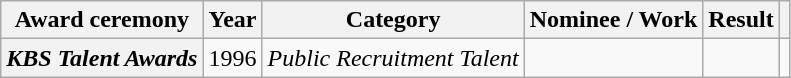<table class="wikitable plainrowheaders sortable">
<tr>
<th scope="col">Award ceremony</th>
<th scope="col">Year</th>
<th scope="col">Category</th>
<th scope="col">Nominee / Work</th>
<th scope="col">Result</th>
<th scope="col" class="unsortable"></th>
</tr>
<tr>
<th scope="row"><em>KBS Talent Awards</em></th>
<td>1996</td>
<td><em>Public Recruitment Talent</em></td>
<td></td>
<td></td>
<td></td>
</tr>
</table>
